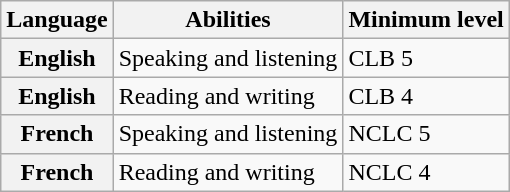<table class="wikitable">
<tr>
<th>Language</th>
<th>Abilities</th>
<th>Minimum level</th>
</tr>
<tr>
<th>English</th>
<td>Speaking and listening</td>
<td>CLB 5</td>
</tr>
<tr>
<th>English</th>
<td>Reading and writing</td>
<td>CLB 4</td>
</tr>
<tr>
<th>French</th>
<td>Speaking and listening</td>
<td>NCLC 5</td>
</tr>
<tr>
<th>French</th>
<td>Reading and writing</td>
<td>NCLC 4</td>
</tr>
</table>
